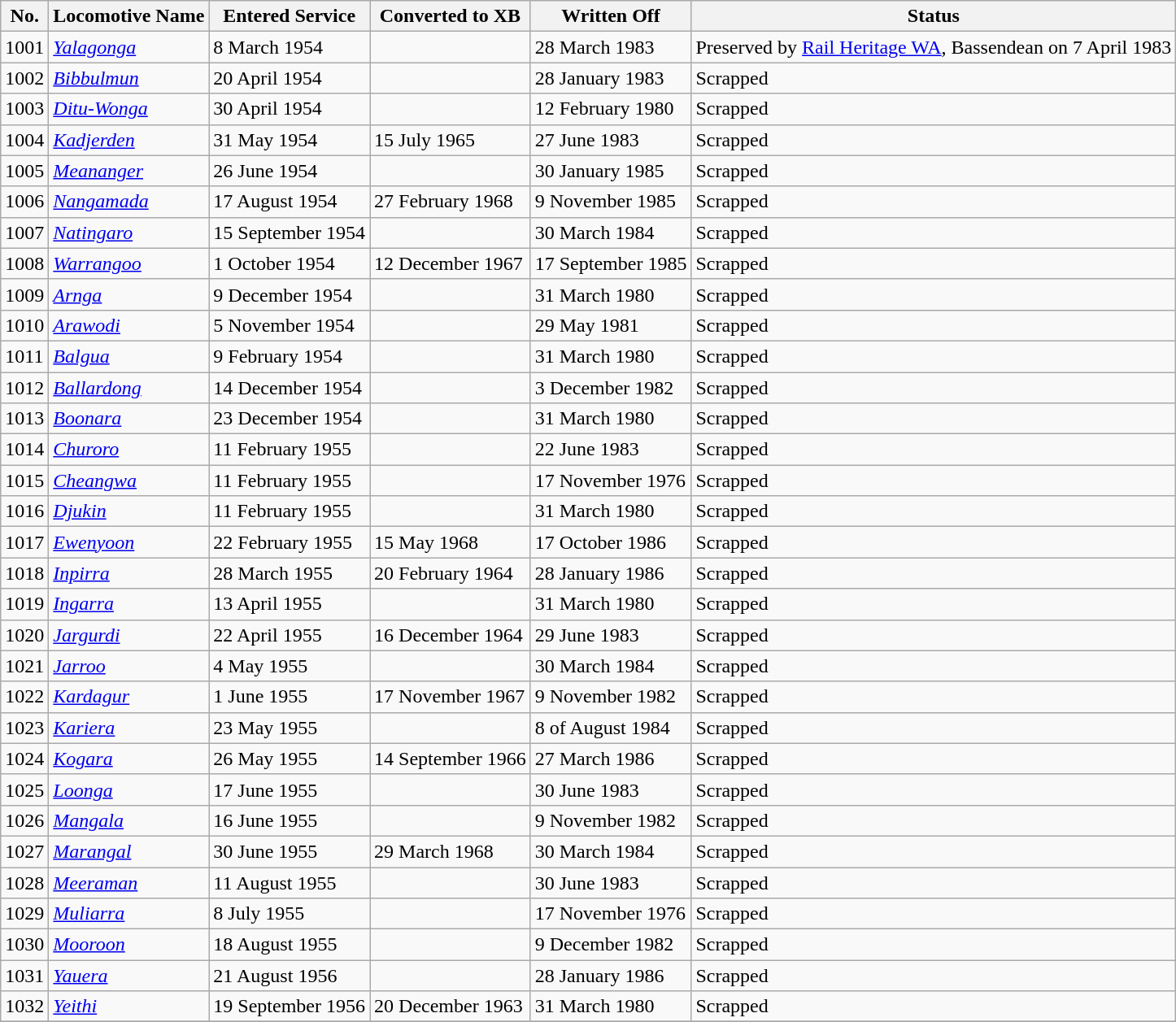<table cellpadding="2">
<tr>
<td><br><table class="wikitable">
<tr>
<th>No.</th>
<th>Locomotive Name</th>
<th>Entered Service</th>
<th>Converted to XB</th>
<th>Written Off</th>
<th>Status</th>
</tr>
<tr>
<td>1001</td>
<td><em><a href='#'>Yalagonga</a></em></td>
<td>8 March 1954</td>
<td></td>
<td>28 March 1983</td>
<td>Preserved by <a href='#'>Rail Heritage WA</a>, Bassendean on 7 April 1983</td>
</tr>
<tr>
<td>1002</td>
<td><em><a href='#'>Bibbulmun</a></em></td>
<td>20 April 1954</td>
<td></td>
<td>28 January 1983</td>
<td>Scrapped</td>
</tr>
<tr>
<td>1003</td>
<td><em><a href='#'>Ditu-Wonga</a></em></td>
<td>30 April 1954</td>
<td></td>
<td>12 February 1980</td>
<td>Scrapped</td>
</tr>
<tr>
<td>1004</td>
<td><em><a href='#'>Kadjerden</a></em></td>
<td>31 May 1954</td>
<td>15 July 1965</td>
<td>27 June 1983</td>
<td>Scrapped</td>
</tr>
<tr>
<td>1005</td>
<td><em><a href='#'>Meananger</a></em></td>
<td>26 June 1954</td>
<td></td>
<td>30 January 1985</td>
<td>Scrapped</td>
</tr>
<tr>
<td>1006</td>
<td><em><a href='#'>Nangamada</a></em></td>
<td>17 August 1954</td>
<td>27 February 1968</td>
<td>9 November 1985</td>
<td>Scrapped</td>
</tr>
<tr>
<td>1007</td>
<td><em><a href='#'>Natingaro</a></em></td>
<td>15 September 1954</td>
<td></td>
<td>30 March 1984</td>
<td>Scrapped</td>
</tr>
<tr>
<td>1008</td>
<td><em><a href='#'>Warrangoo</a></em></td>
<td>1 October 1954</td>
<td>12 December 1967</td>
<td>17 September 1985</td>
<td>Scrapped</td>
</tr>
<tr>
<td>1009</td>
<td><em><a href='#'>Arnga</a></em></td>
<td>9 December 1954</td>
<td></td>
<td>31 March 1980</td>
<td>Scrapped</td>
</tr>
<tr>
<td>1010</td>
<td><em><a href='#'>Arawodi</a></em></td>
<td>5 November 1954</td>
<td></td>
<td>29 May 1981</td>
<td>Scrapped</td>
</tr>
<tr>
<td>1011</td>
<td><em><a href='#'>Balgua</a></em></td>
<td>9 February 1954</td>
<td></td>
<td>31 March 1980</td>
<td>Scrapped</td>
</tr>
<tr>
<td>1012</td>
<td><em><a href='#'>Ballardong</a></em></td>
<td>14 December 1954</td>
<td></td>
<td>3 December 1982</td>
<td>Scrapped</td>
</tr>
<tr>
<td>1013</td>
<td><em><a href='#'>Boonara</a></em></td>
<td>23 December 1954</td>
<td></td>
<td>31 March 1980</td>
<td>Scrapped</td>
</tr>
<tr>
<td>1014</td>
<td><em><a href='#'>Churoro</a></em></td>
<td>11 February 1955</td>
<td></td>
<td>22 June 1983</td>
<td>Scrapped</td>
</tr>
<tr>
<td>1015</td>
<td><em><a href='#'>Cheangwa</a></em></td>
<td>11 February 1955</td>
<td></td>
<td>17 November 1976</td>
<td>Scrapped</td>
</tr>
<tr>
<td>1016</td>
<td><em><a href='#'>Djukin</a></em></td>
<td>11 February 1955</td>
<td></td>
<td>31 March 1980</td>
<td>Scrapped</td>
</tr>
<tr>
<td>1017</td>
<td><em><a href='#'>Ewenyoon</a></em></td>
<td>22 February 1955</td>
<td>15 May 1968</td>
<td>17 October 1986</td>
<td>Scrapped</td>
</tr>
<tr>
<td>1018</td>
<td><em><a href='#'>Inpirra</a></em></td>
<td>28 March 1955</td>
<td>20 February 1964</td>
<td>28 January 1986</td>
<td>Scrapped</td>
</tr>
<tr>
<td>1019</td>
<td><em><a href='#'>Ingarra</a></em></td>
<td>13 April 1955</td>
<td></td>
<td>31 March 1980</td>
<td>Scrapped</td>
</tr>
<tr>
<td>1020</td>
<td><em><a href='#'>Jargurdi</a></em></td>
<td>22 April 1955</td>
<td>16 December 1964</td>
<td>29 June 1983</td>
<td>Scrapped</td>
</tr>
<tr>
<td>1021</td>
<td><em><a href='#'>Jarroo</a></em></td>
<td>4 May 1955</td>
<td></td>
<td>30 March 1984</td>
<td>Scrapped</td>
</tr>
<tr>
<td>1022</td>
<td><em><a href='#'>Kardagur</a></em></td>
<td>1 June 1955</td>
<td>17 November 1967</td>
<td>9 November 1982</td>
<td>Scrapped</td>
</tr>
<tr>
<td>1023</td>
<td><em><a href='#'>Kariera</a></em></td>
<td>23 May 1955</td>
<td></td>
<td>8 of August 1984</td>
<td>Scrapped</td>
</tr>
<tr>
<td>1024</td>
<td><em><a href='#'>Kogara</a></em></td>
<td>26 May 1955</td>
<td>14 September 1966</td>
<td>27 March 1986</td>
<td>Scrapped</td>
</tr>
<tr>
<td>1025</td>
<td><em><a href='#'>Loonga</a></em></td>
<td>17 June 1955</td>
<td></td>
<td>30 June 1983</td>
<td>Scrapped</td>
</tr>
<tr>
<td>1026</td>
<td><em><a href='#'>Mangala</a></em></td>
<td>16 June 1955</td>
<td></td>
<td>9 November 1982</td>
<td>Scrapped</td>
</tr>
<tr>
<td>1027</td>
<td><em><a href='#'>Marangal</a></em></td>
<td>30 June 1955</td>
<td>29 March 1968</td>
<td>30 March 1984</td>
<td>Scrapped</td>
</tr>
<tr>
<td>1028</td>
<td><em><a href='#'>Meeraman</a></em></td>
<td>11 August 1955</td>
<td></td>
<td>30 June 1983</td>
<td>Scrapped</td>
</tr>
<tr>
<td>1029</td>
<td><em><a href='#'>Muliarra</a></em></td>
<td>8 July 1955</td>
<td></td>
<td>17 November 1976</td>
<td>Scrapped</td>
</tr>
<tr>
<td>1030</td>
<td><em><a href='#'>Mooroon</a></em></td>
<td>18 August 1955</td>
<td></td>
<td>9 December 1982</td>
<td>Scrapped</td>
</tr>
<tr>
<td>1031</td>
<td><em><a href='#'>Yauera</a></em></td>
<td>21 August 1956</td>
<td></td>
<td>28 January 1986</td>
<td>Scrapped</td>
</tr>
<tr>
<td>1032</td>
<td><em><a href='#'>Yeithi</a></em></td>
<td>19 September 1956</td>
<td>20 December 1963</td>
<td>31 March 1980</td>
<td>Scrapped</td>
</tr>
<tr>
</tr>
</table>
</td>
</tr>
</table>
